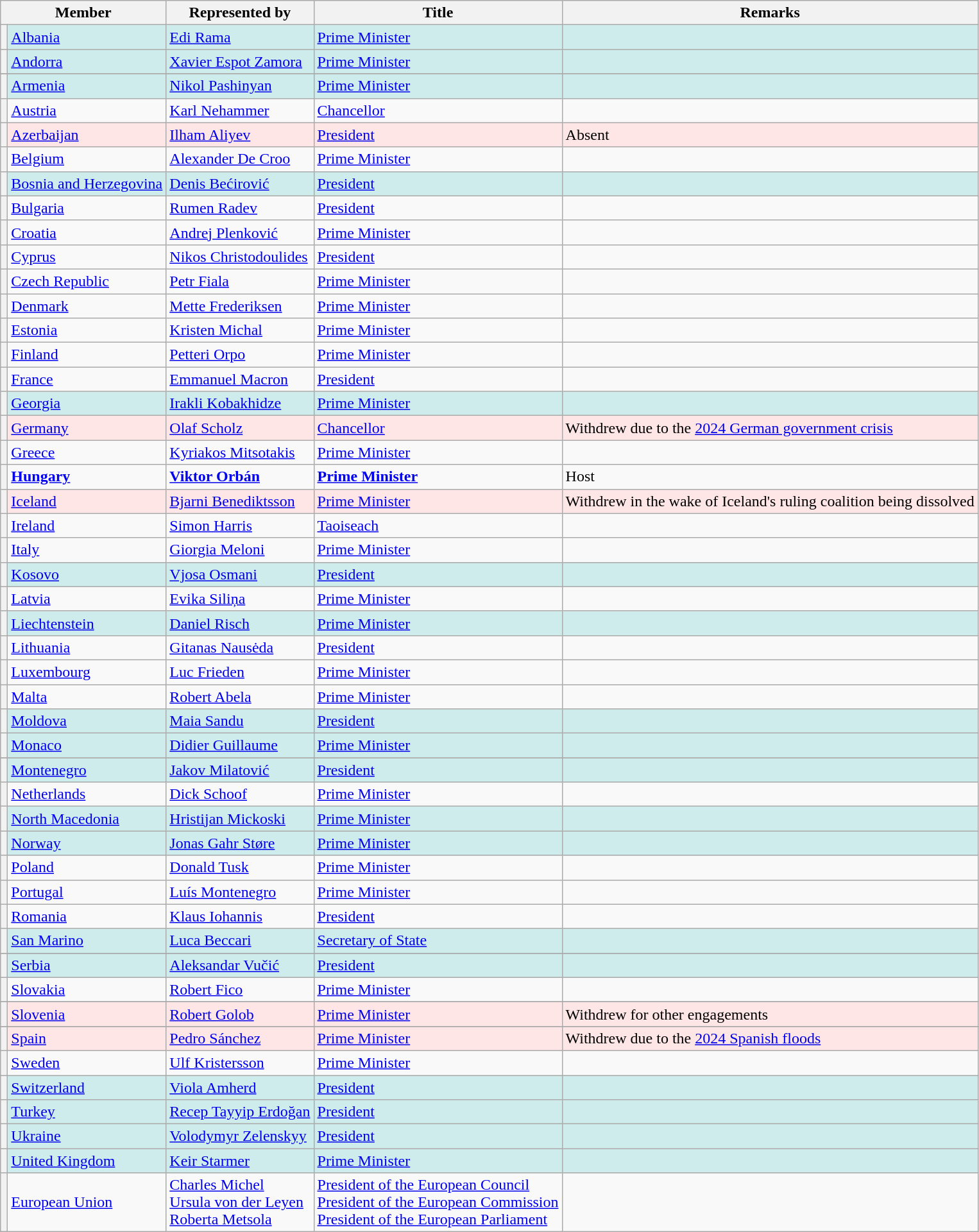<table class="wikitable plainrowheaders">
<tr>
<th scope="col" colspan="2">Member</th>
<th scope="col">Represented by</th>
<th scope="col">Title</th>
<th>Remarks</th>
</tr>
<tr bgcolor="#CFECEC"|>
<th></th>
<td><a href='#'>Albania</a></td>
<td><a href='#'>Edi Rama</a></td>
<td><a href='#'>Prime Minister</a></td>
<td></td>
</tr>
<tr bgcolor="#CFECEC"|>
<th></th>
<td><a href='#'>Andorra</a></td>
<td><a href='#'>Xavier Espot Zamora</a></td>
<td><a href='#'>Prime Minister</a></td>
<td></td>
</tr>
<tr>
</tr>
<tr bgcolor="#CFECEC"|>
<th></th>
<td><a href='#'>Armenia</a></td>
<td><a href='#'>Nikol Pashinyan</a></td>
<td><a href='#'>Prime Minister</a></td>
<td></td>
</tr>
<tr>
<th></th>
<td><a href='#'>Austria</a></td>
<td><a href='#'>Karl Nehammer</a></td>
<td><a href='#'>Chancellor</a></td>
<td></td>
</tr>
<tr bgcolor="#FFE6E6"|>
<th></th>
<td><a href='#'>Azerbaijan</a></td>
<td><a href='#'>Ilham Aliyev</a></td>
<td><a href='#'>President</a></td>
<td>Absent</td>
</tr>
<tr>
<th></th>
<td><a href='#'>Belgium</a></td>
<td><a href='#'>Alexander De Croo</a></td>
<td><a href='#'>Prime Minister</a></td>
<td></td>
</tr>
<tr bgcolor="#CFECEC"|>
<th></th>
<td><a href='#'>Bosnia and Herzegovina</a></td>
<td><a href='#'>Denis Bećirović</a></td>
<td><a href='#'>President</a></td>
<td></td>
</tr>
<tr>
<th></th>
<td><a href='#'>Bulgaria</a></td>
<td><a href='#'>Rumen Radev</a></td>
<td><a href='#'>President</a></td>
<td></td>
</tr>
<tr>
<th></th>
<td><a href='#'>Croatia</a></td>
<td><a href='#'>Andrej Plenković</a></td>
<td><a href='#'>Prime Minister</a></td>
<td></td>
</tr>
<tr>
<th></th>
<td><a href='#'>Cyprus</a></td>
<td><a href='#'>Nikos Christodoulides</a></td>
<td><a href='#'>President</a></td>
<td></td>
</tr>
<tr>
<th></th>
<td><a href='#'>Czech Republic</a></td>
<td><a href='#'>Petr Fiala</a></td>
<td><a href='#'>Prime Minister</a></td>
<td></td>
</tr>
<tr>
<th></th>
<td><a href='#'>Denmark</a></td>
<td><a href='#'>Mette Frederiksen</a></td>
<td><a href='#'>Prime Minister</a></td>
<td></td>
</tr>
<tr>
<th></th>
<td><a href='#'>Estonia</a></td>
<td><a href='#'>Kristen Michal</a></td>
<td><a href='#'>Prime Minister</a></td>
<td></td>
</tr>
<tr>
<th></th>
<td><a href='#'>Finland</a></td>
<td><a href='#'>Petteri Orpo</a></td>
<td><a href='#'>Prime Minister</a></td>
<td></td>
</tr>
<tr>
<th></th>
<td><a href='#'>France</a></td>
<td><a href='#'>Emmanuel Macron</a></td>
<td><a href='#'>President</a></td>
<td></td>
</tr>
<tr bgcolor="#CFECEC"|>
<th></th>
<td><a href='#'>Georgia</a></td>
<td><a href='#'>Irakli Kobakhidze</a></td>
<td><a href='#'>Prime Minister</a></td>
<td></td>
</tr>
<tr bgcolor="#FFE6E6"|>
<th></th>
<td><a href='#'>Germany</a></td>
<td><a href='#'>Olaf Scholz</a></td>
<td><a href='#'>Chancellor</a></td>
<td>Withdrew due to the <a href='#'>2024 German government crisis</a></td>
</tr>
<tr>
<th></th>
<td><a href='#'>Greece</a></td>
<td><a href='#'>Kyriakos Mitsotakis</a></td>
<td><a href='#'>Prime Minister</a></td>
<td></td>
</tr>
<tr>
<th><strong></strong></th>
<td><strong><a href='#'>Hungary</a></strong></td>
<td><strong><a href='#'>Viktor Orbán</a></strong></td>
<td><strong><a href='#'>Prime Minister</a></strong></td>
<td>Host</td>
</tr>
<tr bgcolor="#FFE6E6"|>
<th></th>
<td><a href='#'>Iceland</a></td>
<td><a href='#'>Bjarni Benediktsson</a></td>
<td><a href='#'>Prime Minister</a></td>
<td>Withdrew in the wake of Iceland's ruling coalition being dissolved</td>
</tr>
<tr>
<th></th>
<td><a href='#'>Ireland</a></td>
<td><a href='#'>Simon Harris</a></td>
<td><a href='#'>Taoiseach</a></td>
<td></td>
</tr>
<tr>
<th></th>
<td><a href='#'>Italy</a></td>
<td><a href='#'>Giorgia Meloni</a></td>
<td><a href='#'>Prime Minister</a></td>
<td></td>
</tr>
<tr bgcolor="#CFECEC"|>
<th></th>
<td><a href='#'>Kosovo</a></td>
<td><a href='#'>Vjosa Osmani</a></td>
<td><a href='#'>President</a></td>
<td></td>
</tr>
<tr>
<th></th>
<td><a href='#'>Latvia</a></td>
<td><a href='#'>Evika Siliņa</a></td>
<td><a href='#'>Prime Minister</a></td>
<td></td>
</tr>
<tr bgcolor="#CFECEC"|>
<th></th>
<td><a href='#'>Liechtenstein</a></td>
<td><a href='#'>Daniel Risch</a></td>
<td><a href='#'>Prime Minister</a></td>
<td></td>
</tr>
<tr>
<th></th>
<td><a href='#'>Lithuania</a></td>
<td><a href='#'>Gitanas Nausėda</a></td>
<td><a href='#'>President</a></td>
<td></td>
</tr>
<tr>
<th></th>
<td><a href='#'>Luxembourg</a></td>
<td><a href='#'>Luc Frieden</a></td>
<td><a href='#'>Prime Minister</a></td>
<td></td>
</tr>
<tr>
<th></th>
<td><a href='#'>Malta</a></td>
<td><a href='#'>Robert Abela</a></td>
<td><a href='#'>Prime Minister</a></td>
<td></td>
</tr>
<tr bgcolor="#CFECEC"|>
<th></th>
<td><a href='#'>Moldova</a></td>
<td><a href='#'>Maia Sandu</a></td>
<td><a href='#'>President</a></td>
<td></td>
</tr>
<tr bgcolor="#CFECEC"|>
<th></th>
<td><a href='#'>Monaco</a></td>
<td><a href='#'>Didier Guillaume</a></td>
<td><a href='#'>Prime Minister</a></td>
<td></td>
</tr>
<tr>
</tr>
<tr bgcolor="#CFECEC"|>
<th></th>
<td><a href='#'>Montenegro</a></td>
<td><a href='#'>Jakov Milatović</a></td>
<td><a href='#'>President</a></td>
<td></td>
</tr>
<tr>
<th></th>
<td><a href='#'>Netherlands</a></td>
<td><a href='#'>Dick Schoof</a></td>
<td><a href='#'>Prime Minister</a></td>
<td></td>
</tr>
<tr bgcolor="#CFECEC"|>
<th></th>
<td><a href='#'>North Macedonia</a></td>
<td><a href='#'>Hristijan Mickoski</a></td>
<td><a href='#'>Prime Minister</a></td>
<td></td>
</tr>
<tr bgcolor="#CFECEC"|>
<th></th>
<td><a href='#'>Norway</a></td>
<td><a href='#'>Jonas Gahr Støre</a></td>
<td><a href='#'>Prime Minister</a></td>
<td></td>
</tr>
<tr>
<th></th>
<td><a href='#'>Poland</a></td>
<td><a href='#'>Donald Tusk</a></td>
<td><a href='#'>Prime Minister</a></td>
<td></td>
</tr>
<tr>
<th></th>
<td><a href='#'>Portugal</a></td>
<td><a href='#'>Luís Montenegro</a></td>
<td><a href='#'>Prime Minister</a></td>
<td></td>
</tr>
<tr>
<th></th>
<td><a href='#'>Romania</a></td>
<td><a href='#'>Klaus Iohannis</a></td>
<td><a href='#'>President</a></td>
<td></td>
</tr>
<tr bgcolor="#CFECEC"|>
<th></th>
<td><a href='#'>San Marino</a></td>
<td><a href='#'>Luca Beccari</a></td>
<td><a href='#'>Secretary of State</a></td>
<td></td>
</tr>
<tr>
</tr>
<tr bgcolor="#CFECEC"|>
<th></th>
<td><a href='#'>Serbia</a></td>
<td><a href='#'>Aleksandar Vučić</a></td>
<td><a href='#'>President</a></td>
<td></td>
</tr>
<tr>
<th></th>
<td><a href='#'>Slovakia</a></td>
<td><a href='#'>Robert Fico</a></td>
<td><a href='#'>Prime Minister</a></td>
<td></td>
</tr>
<tr>
</tr>
<tr bgcolor="#FFE6E6"|>
<th></th>
<td><a href='#'>Slovenia</a></td>
<td><a href='#'>Robert Golob</a></td>
<td><a href='#'>Prime Minister</a></td>
<td>Withdrew for other engagements</td>
</tr>
<tr>
</tr>
<tr bgcolor="#FFE6E6"|>
<th></th>
<td><a href='#'>Spain</a></td>
<td><a href='#'>Pedro Sánchez</a></td>
<td><a href='#'>Prime Minister</a></td>
<td>Withdrew due to the <a href='#'>2024 Spanish floods</a></td>
</tr>
<tr>
<th></th>
<td><a href='#'>Sweden</a></td>
<td><a href='#'>Ulf Kristersson</a></td>
<td><a href='#'>Prime Minister</a></td>
<td></td>
</tr>
<tr bgcolor="#CFECEC"|>
<th></th>
<td><a href='#'>Switzerland</a></td>
<td><a href='#'>Viola Amherd</a></td>
<td><a href='#'>President</a></td>
<td></td>
</tr>
<tr bgcolor="#CFECEC"|>
<th></th>
<td><a href='#'>Turkey</a></td>
<td><a href='#'>Recep Tayyip Erdoğan</a></td>
<td><a href='#'>President</a></td>
<td></td>
</tr>
<tr bgcolor="#CFECEC"|>
<th></th>
<td><a href='#'>Ukraine</a></td>
<td><a href='#'>Volodymyr Zelenskyy</a></td>
<td><a href='#'>President</a></td>
<td></td>
</tr>
<tr bgcolor="#CFECEC"|>
<th></th>
<td><a href='#'>United Kingdom</a></td>
<td><a href='#'>Keir Starmer</a></td>
<td><a href='#'>Prime Minister</a></td>
<td></td>
</tr>
<tr>
<th></th>
<td><a href='#'>European Union</a></td>
<td><a href='#'>Charles Michel</a><br><a href='#'>Ursula von der Leyen</a><br><a href='#'>Roberta Metsola</a></td>
<td><a href='#'>President of the European Council</a><br><a href='#'>President of the European Commission</a><br><a href='#'>President of the European Parliament</a></td>
<td></td>
</tr>
</table>
